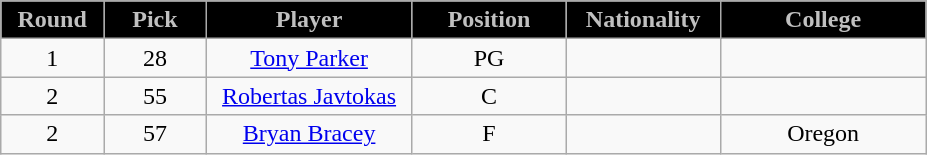<table class="wikitable sortable sortable">
<tr>
<th style="background:#000000; color:#c0c0c0" width="10%">Round</th>
<th style="background:#000000; color:#c0c0c0" width="10%">Pick</th>
<th style="background:#000000; color:#c0c0c0" width="20%">Player</th>
<th style="background:#000000; color:#c0c0c0" width="15%">Position</th>
<th style="background:#000000; color:#c0c0c0" width="15%">Nationality</th>
<th style="background:#000000; color:#c0c0c0" width="20%">College</th>
</tr>
<tr style="text-align: center">
<td>1</td>
<td>28</td>
<td><a href='#'>Tony Parker</a></td>
<td>PG</td>
<td></td>
<td></td>
</tr>
<tr style="text-align: center">
<td>2</td>
<td>55</td>
<td><a href='#'>Robertas Javtokas</a></td>
<td>C</td>
<td></td>
<td></td>
</tr>
<tr style="text-align: center">
<td>2</td>
<td>57</td>
<td><a href='#'>Bryan Bracey</a></td>
<td>F</td>
<td></td>
<td>Oregon</td>
</tr>
</table>
